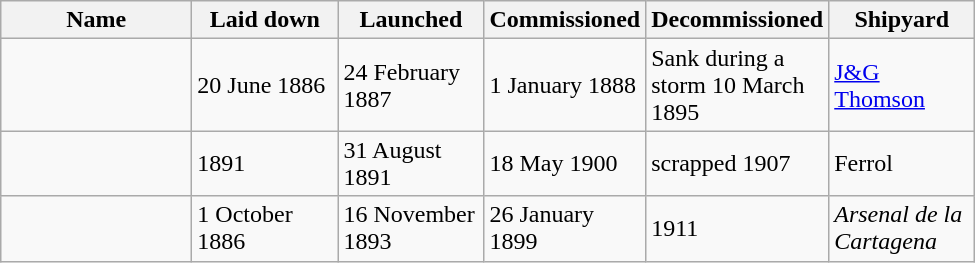<table class="wikitable">
<tr>
<th width="120">Name</th>
<th width="90">Laid down</th>
<th width="90">Launched</th>
<th width="90">Commissioned</th>
<th width="90">Decommissioned</th>
<th width="90">Shipyard</th>
</tr>
<tr>
<td></td>
<td>20 June 1886</td>
<td>24 February 1887</td>
<td>1 January 1888</td>
<td>Sank during a storm 10 March 1895</td>
<td><a href='#'>J&G Thomson</a></td>
</tr>
<tr>
<td></td>
<td>1891</td>
<td>31 August 1891</td>
<td>18 May 1900</td>
<td>scrapped 1907</td>
<td>Ferrol</td>
</tr>
<tr>
<td></td>
<td>1 October 1886</td>
<td>16 November 1893</td>
<td>26 January 1899</td>
<td>1911</td>
<td><em>Arsenal de la Cartagena</em></td>
</tr>
</table>
